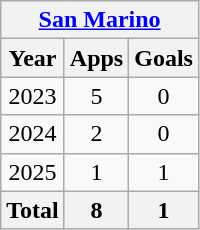<table class="wikitable" style="text-align:center">
<tr>
<th colspan=3><a href='#'>San Marino</a></th>
</tr>
<tr>
<th>Year</th>
<th>Apps</th>
<th>Goals</th>
</tr>
<tr>
<td>2023</td>
<td>5</td>
<td>0</td>
</tr>
<tr>
<td>2024</td>
<td>2</td>
<td>0</td>
</tr>
<tr>
<td>2025</td>
<td>1</td>
<td>1</td>
</tr>
<tr>
<th>Total</th>
<th>8</th>
<th>1</th>
</tr>
</table>
